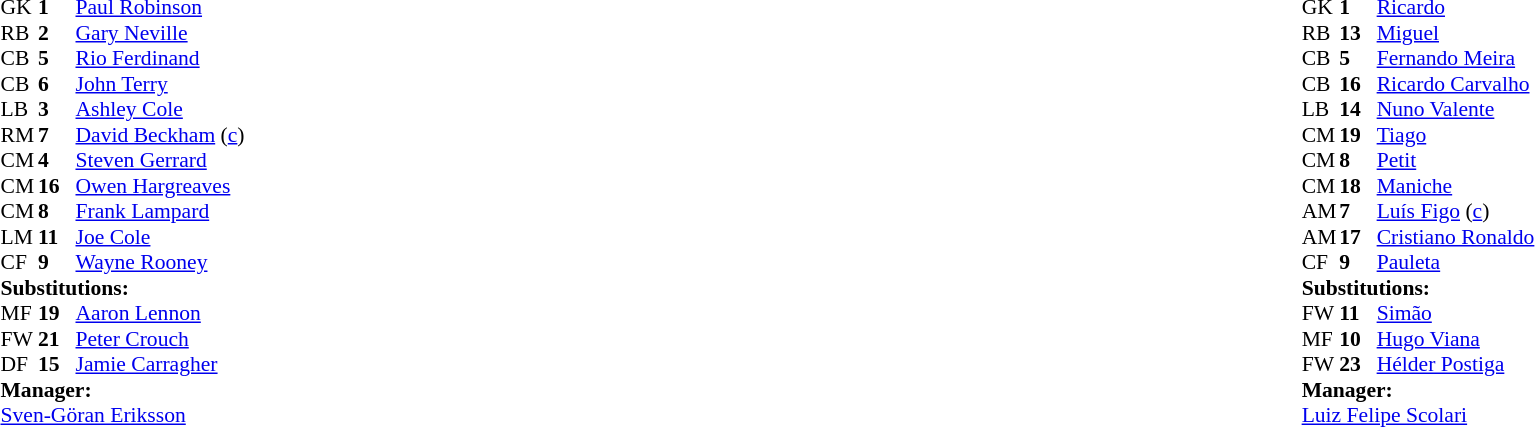<table width="100%">
<tr>
<td valign="top" width="40%"><br><table style="font-size: 90%" cellspacing="0" cellpadding="0">
<tr>
<th width="25"></th>
<th width="25"></th>
</tr>
<tr>
<td>GK</td>
<td><strong>1</strong></td>
<td><a href='#'>Paul Robinson</a></td>
</tr>
<tr>
<td>RB</td>
<td><strong>2</strong></td>
<td><a href='#'>Gary Neville</a></td>
</tr>
<tr>
<td>CB</td>
<td><strong>5</strong></td>
<td><a href='#'>Rio Ferdinand</a></td>
</tr>
<tr>
<td>CB</td>
<td><strong>6</strong></td>
<td><a href='#'>John Terry</a></td>
<td></td>
</tr>
<tr>
<td>LB</td>
<td><strong>3</strong></td>
<td><a href='#'>Ashley Cole</a></td>
</tr>
<tr>
<td>RM</td>
<td><strong>7</strong></td>
<td><a href='#'>David Beckham</a> (<a href='#'>c</a>)</td>
<td></td>
<td></td>
</tr>
<tr>
<td>CM</td>
<td><strong>4</strong></td>
<td><a href='#'>Steven Gerrard</a></td>
</tr>
<tr>
<td>CM</td>
<td><strong>16</strong></td>
<td><a href='#'>Owen Hargreaves</a></td>
<td></td>
</tr>
<tr>
<td>CM</td>
<td><strong>8</strong></td>
<td><a href='#'>Frank Lampard</a></td>
</tr>
<tr>
<td>LM</td>
<td><strong>11</strong></td>
<td><a href='#'>Joe Cole</a></td>
<td></td>
<td></td>
</tr>
<tr>
<td>CF</td>
<td><strong>9</strong></td>
<td><a href='#'>Wayne Rooney</a></td>
<td></td>
</tr>
<tr>
<td colspan=3><strong>Substitutions:</strong></td>
</tr>
<tr>
<td>MF</td>
<td><strong>19</strong></td>
<td><a href='#'>Aaron Lennon</a></td>
<td></td>
<td></td>
<td></td>
</tr>
<tr>
<td>FW</td>
<td><strong>21</strong></td>
<td><a href='#'>Peter Crouch</a></td>
<td></td>
<td></td>
</tr>
<tr>
<td>DF</td>
<td><strong>15</strong></td>
<td><a href='#'>Jamie Carragher</a></td>
<td></td>
<td></td>
<td></td>
</tr>
<tr>
<td colspan=3><strong>Manager:</strong></td>
</tr>
<tr>
<td colspan="4"> <a href='#'>Sven-Göran Eriksson</a></td>
</tr>
</table>
</td>
<td valign="top"></td>
<td valign="top" width="50%"><br><table style="font-size: 90%" cellspacing="0" cellpadding="0" align="center">
<tr>
<th width="25"></th>
<th width="25"></th>
</tr>
<tr>
<td>GK</td>
<td><strong>1</strong></td>
<td><a href='#'>Ricardo</a></td>
</tr>
<tr>
<td>RB</td>
<td><strong>13</strong></td>
<td><a href='#'>Miguel</a></td>
</tr>
<tr>
<td>CB</td>
<td><strong>5</strong></td>
<td><a href='#'>Fernando Meira</a></td>
</tr>
<tr>
<td>CB</td>
<td><strong>16</strong></td>
<td><a href='#'>Ricardo Carvalho</a></td>
<td></td>
</tr>
<tr>
<td>LB</td>
<td><strong>14</strong></td>
<td><a href='#'>Nuno Valente</a></td>
</tr>
<tr>
<td>CM</td>
<td><strong>19</strong></td>
<td><a href='#'>Tiago</a></td>
<td></td>
<td></td>
</tr>
<tr>
<td>CM</td>
<td><strong>8</strong></td>
<td><a href='#'>Petit</a></td>
<td></td>
</tr>
<tr>
<td>CM</td>
<td><strong>18</strong></td>
<td><a href='#'>Maniche</a></td>
</tr>
<tr>
<td>AM</td>
<td><strong>7</strong></td>
<td><a href='#'>Luís Figo</a> (<a href='#'>c</a>)</td>
<td></td>
<td></td>
</tr>
<tr>
<td>AM</td>
<td><strong>17</strong></td>
<td><a href='#'>Cristiano Ronaldo</a></td>
</tr>
<tr>
<td>CF</td>
<td><strong>9</strong></td>
<td><a href='#'>Pauleta</a></td>
<td></td>
<td></td>
</tr>
<tr>
<td colspan=3><strong>Substitutions:</strong></td>
</tr>
<tr>
<td>FW</td>
<td><strong>11</strong></td>
<td><a href='#'>Simão</a></td>
<td></td>
<td></td>
</tr>
<tr>
<td>MF</td>
<td><strong>10</strong></td>
<td><a href='#'>Hugo Viana</a></td>
<td></td>
<td></td>
</tr>
<tr>
<td>FW</td>
<td><strong>23</strong></td>
<td><a href='#'>Hélder Postiga</a></td>
<td></td>
<td></td>
</tr>
<tr>
<td colspan=3><strong>Manager:</strong></td>
</tr>
<tr>
<td colspan="4"> <a href='#'>Luiz Felipe Scolari</a></td>
</tr>
</table>
</td>
</tr>
</table>
